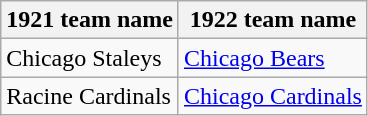<table class="wikitable">
<tr>
<th>1921 team name</th>
<th>1922 team name</th>
</tr>
<tr>
<td>Chicago Staleys</td>
<td><a href='#'>Chicago Bears</a></td>
</tr>
<tr>
<td>Racine Cardinals</td>
<td><a href='#'>Chicago Cardinals</a></td>
</tr>
</table>
